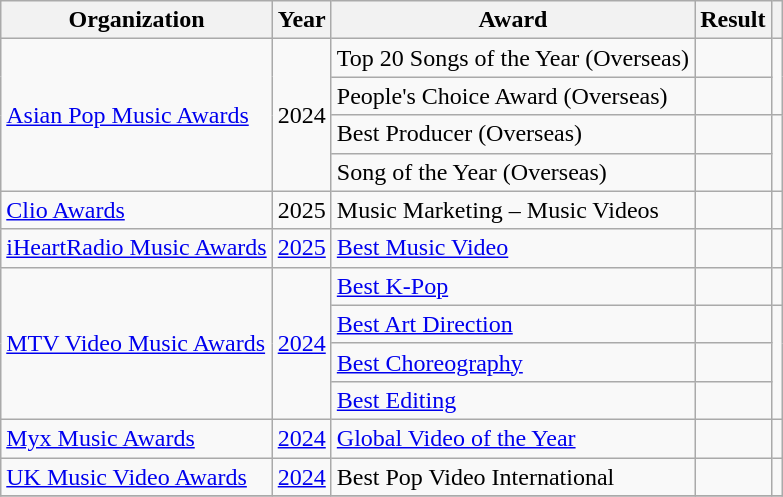<table class="wikitable plainrowheaders">
<tr align=center>
<th scope="col">Organization</th>
<th scope="col">Year</th>
<th scope="col">Award</th>
<th scope="col">Result</th>
<th scope="col"></th>
</tr>
<tr>
<td rowspan="4"><a href='#'>Asian Pop Music Awards</a></td>
<td style="text-align:center" rowspan="4">2024</td>
<td>Top 20 Songs of the Year (Overseas)</td>
<td></td>
<td style="text-align:center" rowspan="2"></td>
</tr>
<tr>
<td>People's Choice Award (Overseas)</td>
<td></td>
</tr>
<tr>
<td>Best Producer (Overseas)</td>
<td></td>
<td style="text-align:center" rowspan="2"></td>
</tr>
<tr>
<td>Song of the Year (Overseas)</td>
<td></td>
</tr>
<tr>
<td><a href='#'>Clio Awards</a></td>
<td style="text-align:center">2025</td>
<td>Music Marketing – Music Videos</td>
<td></td>
<td style="text-align:center"></td>
</tr>
<tr>
<td><a href='#'>iHeartRadio Music Awards</a></td>
<td style="text-align:center"><a href='#'>2025</a></td>
<td><a href='#'>Best Music Video</a></td>
<td></td>
<td style="text-align:center"></td>
</tr>
<tr>
<td rowspan="4"><a href='#'>MTV Video Music Awards</a></td>
<td style="text-align:center" rowspan="4"><a href='#'>2024</a></td>
<td><a href='#'>Best K-Pop</a></td>
<td></td>
<td style="text-align:center;"></td>
</tr>
<tr>
<td><a href='#'>Best Art Direction</a></td>
<td></td>
<td style="text-align:center;" rowspan="3"></td>
</tr>
<tr>
<td><a href='#'>Best Choreography</a></td>
<td></td>
</tr>
<tr>
<td><a href='#'>Best Editing</a></td>
<td></td>
</tr>
<tr>
<td><a href='#'>Myx Music Awards</a></td>
<td style="text-align:center"><a href='#'>2024</a></td>
<td><a href='#'>Global Video of the Year</a></td>
<td></td>
<td style="text-align:center"></td>
</tr>
<tr>
<td><a href='#'>UK Music Video Awards</a></td>
<td style="text-align:center"><a href='#'>2024</a></td>
<td>Best Pop Video International</td>
<td></td>
<td style="text-align:center;"></td>
</tr>
<tr>
</tr>
</table>
